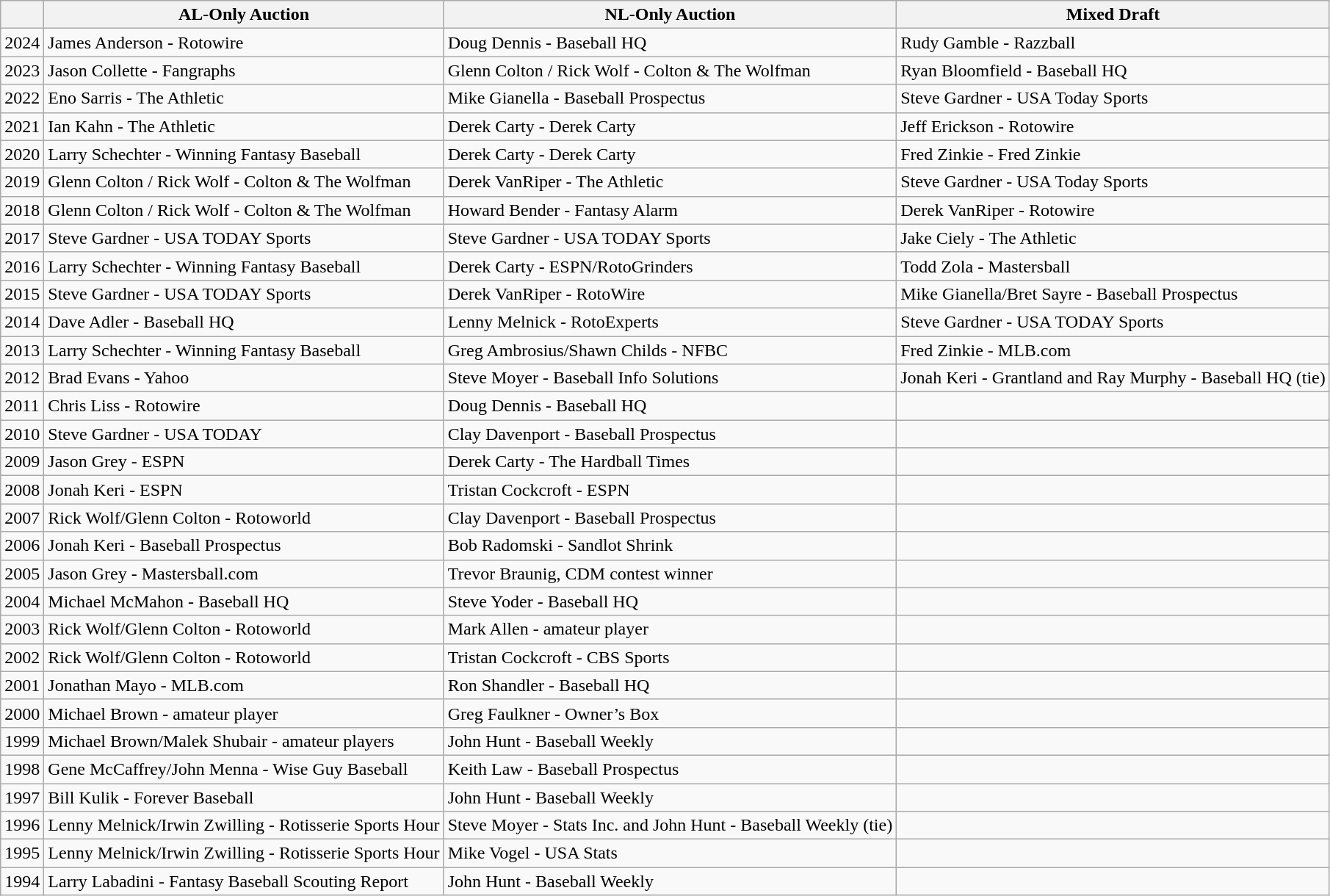<table class="wikitable">
<tr>
<th></th>
<th>AL-Only Auction</th>
<th>NL-Only Auction</th>
<th>Mixed Draft</th>
</tr>
<tr>
<td>2024</td>
<td>James Anderson - Rotowire</td>
<td>Doug Dennis - Baseball HQ</td>
<td>Rudy Gamble - Razzball</td>
</tr>
<tr>
<td>2023</td>
<td>Jason Collette - Fangraphs</td>
<td>Glenn Colton / Rick Wolf - Colton & The Wolfman</td>
<td>Ryan Bloomfield - Baseball HQ</td>
</tr>
<tr>
<td>2022</td>
<td>Eno Sarris - The Athletic</td>
<td>Mike Gianella - Baseball Prospectus</td>
<td>Steve Gardner - USA Today Sports</td>
</tr>
<tr>
<td>2021</td>
<td>Ian Kahn - The Athletic </td>
<td>Derek Carty - Derek Carty</td>
<td>Jeff Erickson  - Rotowire </td>
</tr>
<tr>
<td>2020</td>
<td>Larry Schechter - Winning Fantasy Baseball </td>
<td>Derek Carty - Derek Carty</td>
<td>Fred Zinkie  - Fred Zinkie </td>
</tr>
<tr>
<td>2019</td>
<td>Glenn Colton / Rick Wolf - Colton & The Wolfman </td>
<td>Derek VanRiper - The Athletic</td>
<td>Steve Gardner - USA Today Sports</td>
</tr>
<tr>
<td>2018</td>
<td>Glenn Colton / Rick Wolf - Colton & The Wolfman </td>
<td>Howard Bender - Fantasy Alarm </td>
<td>Derek VanRiper - Rotowire </td>
</tr>
<tr>
<td>2017</td>
<td>Steve Gardner - USA TODAY Sports </td>
<td>Steve Gardner - USA TODAY Sports </td>
<td>Jake Ciely - The Athletic </td>
</tr>
<tr>
<td>2016</td>
<td>Larry Schechter - Winning Fantasy Baseball </td>
<td>Derek Carty - ESPN/RotoGrinders </td>
<td>Todd Zola - Mastersball </td>
</tr>
<tr>
<td>2015</td>
<td>Steve Gardner - USA TODAY Sports </td>
<td>Derek VanRiper - RotoWire </td>
<td>Mike Gianella/Bret Sayre - Baseball Prospectus </td>
</tr>
<tr>
<td>2014</td>
<td>Dave Adler - Baseball HQ </td>
<td>Lenny Melnick - RotoExperts </td>
<td>Steve Gardner - USA TODAY Sports </td>
</tr>
<tr>
<td>2013</td>
<td>Larry Schechter - Winning Fantasy Baseball </td>
<td>Greg Ambrosius/Shawn Childs - NFBC </td>
<td>Fred Zinkie - MLB.com </td>
</tr>
<tr>
<td>2012</td>
<td>Brad Evans - Yahoo </td>
<td>Steve Moyer - Baseball Info Solutions </td>
<td>Jonah Keri - Grantland and Ray Murphy - Baseball HQ (tie) </td>
</tr>
<tr>
<td>2011</td>
<td>Chris Liss - Rotowire </td>
<td>Doug Dennis - Baseball HQ </td>
<td></td>
</tr>
<tr>
<td>2010</td>
<td>Steve Gardner - USA TODAY </td>
<td>Clay Davenport - Baseball Prospectus </td>
<td></td>
</tr>
<tr>
<td>2009</td>
<td>Jason Grey - ESPN </td>
<td>Derek Carty - The Hardball Times </td>
<td></td>
</tr>
<tr>
<td>2008</td>
<td>Jonah Keri - ESPN </td>
<td>Tristan Cockcroft - ESPN </td>
<td></td>
</tr>
<tr>
<td>2007</td>
<td>Rick Wolf/Glenn Colton - Rotoworld </td>
<td>Clay Davenport - Baseball Prospectus </td>
<td></td>
</tr>
<tr>
<td>2006</td>
<td>Jonah Keri - Baseball Prospectus</td>
<td>Bob Radomski - Sandlot Shrink</td>
<td></td>
</tr>
<tr>
<td>2005</td>
<td>Jason Grey - Mastersball.com</td>
<td>Trevor Braunig, CDM contest winner</td>
<td></td>
</tr>
<tr>
<td>2004</td>
<td>Michael McMahon - Baseball HQ</td>
<td>Steve Yoder - Baseball HQ</td>
<td></td>
</tr>
<tr>
<td>2003</td>
<td>Rick Wolf/Glenn Colton - Rotoworld</td>
<td>Mark Allen - amateur player</td>
<td></td>
</tr>
<tr>
<td>2002</td>
<td>Rick Wolf/Glenn Colton - Rotoworld</td>
<td>Tristan Cockcroft - CBS Sports</td>
<td></td>
</tr>
<tr>
<td>2001</td>
<td>Jonathan Mayo - MLB.com</td>
<td>Ron Shandler - Baseball HQ</td>
<td></td>
</tr>
<tr>
<td>2000</td>
<td>Michael Brown - amateur player</td>
<td>Greg Faulkner - Owner’s Box</td>
<td></td>
</tr>
<tr>
<td>1999</td>
<td>Michael Brown/Malek Shubair - amateur players</td>
<td>John Hunt - Baseball Weekly</td>
<td></td>
</tr>
<tr>
<td>1998</td>
<td>Gene McCaffrey/John Menna - Wise Guy Baseball</td>
<td>Keith Law - Baseball Prospectus</td>
<td></td>
</tr>
<tr>
<td>1997</td>
<td>Bill Kulik - Forever Baseball</td>
<td>John Hunt - Baseball Weekly</td>
<td></td>
</tr>
<tr>
<td>1996</td>
<td>Lenny Melnick/Irwin Zwilling - Rotisserie Sports Hour</td>
<td>Steve Moyer - Stats Inc. and John Hunt - Baseball Weekly (tie)</td>
<td></td>
</tr>
<tr>
<td>1995</td>
<td>Lenny Melnick/Irwin Zwilling - Rotisserie Sports Hour</td>
<td>Mike Vogel - USA Stats</td>
<td></td>
</tr>
<tr>
<td>1994</td>
<td>Larry Labadini - Fantasy Baseball Scouting Report</td>
<td>John Hunt - Baseball Weekly</td>
<td></td>
</tr>
</table>
